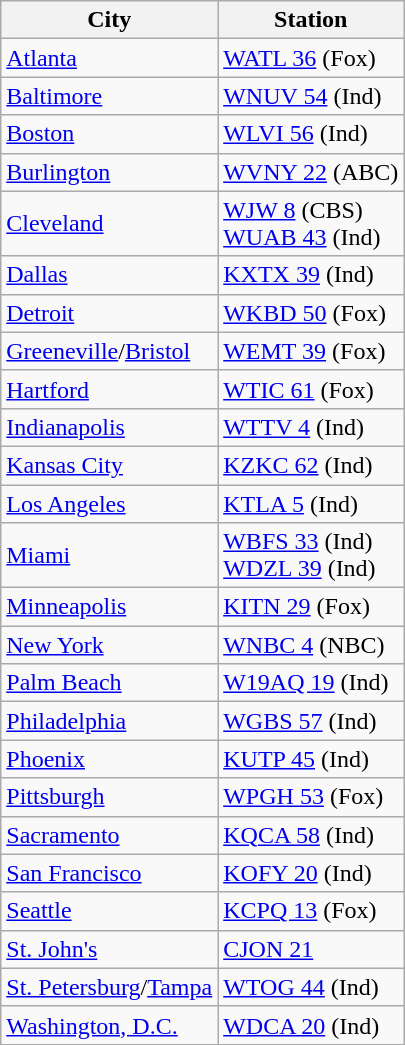<table class="wikitable sortable">
<tr>
<th>City</th>
<th>Station</th>
</tr>
<tr>
<td><a href='#'>Atlanta</a></td>
<td><a href='#'>WATL 36</a> (Fox)</td>
</tr>
<tr>
<td><a href='#'>Baltimore</a></td>
<td><a href='#'>WNUV 54</a> (Ind)</td>
</tr>
<tr>
<td><a href='#'>Boston</a></td>
<td><a href='#'>WLVI 56</a> (Ind)</td>
</tr>
<tr>
<td><a href='#'>Burlington</a></td>
<td><a href='#'>WVNY 22</a> (ABC)</td>
</tr>
<tr>
<td><a href='#'>Cleveland</a></td>
<td><a href='#'>WJW 8</a> (CBS)<br><a href='#'>WUAB 43</a> (Ind)</td>
</tr>
<tr>
<td><a href='#'>Dallas</a></td>
<td><a href='#'>KXTX 39</a> (Ind)</td>
</tr>
<tr>
<td><a href='#'>Detroit</a></td>
<td><a href='#'>WKBD 50</a> (Fox)</td>
</tr>
<tr>
<td><a href='#'>Greeneville</a>/<a href='#'>Bristol</a></td>
<td><a href='#'>WEMT 39</a> (Fox)</td>
</tr>
<tr>
<td><a href='#'>Hartford</a></td>
<td><a href='#'>WTIC 61</a> (Fox)</td>
</tr>
<tr>
<td><a href='#'>Indianapolis</a></td>
<td><a href='#'>WTTV 4</a> (Ind)</td>
</tr>
<tr>
<td><a href='#'>Kansas City</a></td>
<td><a href='#'>KZKC 62</a> (Ind)</td>
</tr>
<tr>
<td><a href='#'>Los Angeles</a></td>
<td><a href='#'>KTLA 5</a> (Ind)</td>
</tr>
<tr>
<td><a href='#'>Miami</a></td>
<td><a href='#'>WBFS 33</a> (Ind)<br><a href='#'>WDZL 39</a> (Ind)</td>
</tr>
<tr>
<td><a href='#'>Minneapolis</a></td>
<td><a href='#'>KITN 29</a> (Fox)</td>
</tr>
<tr>
<td><a href='#'>New York</a></td>
<td><a href='#'>WNBC 4</a> (NBC)</td>
</tr>
<tr>
<td><a href='#'>Palm Beach</a></td>
<td><a href='#'>W19AQ 19</a> (Ind)</td>
</tr>
<tr>
<td><a href='#'>Philadelphia</a></td>
<td><a href='#'>WGBS 57</a> (Ind)</td>
</tr>
<tr>
<td><a href='#'>Phoenix</a></td>
<td><a href='#'>KUTP 45</a> (Ind)</td>
</tr>
<tr>
<td><a href='#'>Pittsburgh</a></td>
<td><a href='#'>WPGH 53</a> (Fox)</td>
</tr>
<tr>
<td><a href='#'>Sacramento</a></td>
<td><a href='#'>KQCA 58</a> (Ind)</td>
</tr>
<tr>
<td><a href='#'>San Francisco</a></td>
<td><a href='#'>KOFY 20</a> (Ind)</td>
</tr>
<tr>
<td><a href='#'>Seattle</a></td>
<td><a href='#'>KCPQ 13</a> (Fox)</td>
</tr>
<tr>
<td><a href='#'>St. John's</a></td>
<td><a href='#'>CJON 21</a></td>
</tr>
<tr>
<td><a href='#'>St. Petersburg</a>/<a href='#'>Tampa</a></td>
<td><a href='#'>WTOG 44</a> (Ind)</td>
</tr>
<tr>
<td><a href='#'>Washington, D.C.</a></td>
<td><a href='#'>WDCA 20</a> (Ind)</td>
</tr>
</table>
